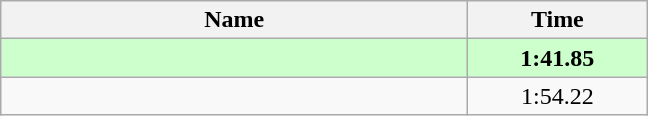<table class="wikitable" style="text-align:center;">
<tr>
<th style="width:19em">Name</th>
<th style="width:7em">Time</th>
</tr>
<tr bgcolor=ccffcc>
<td align=left><strong></strong></td>
<td><strong>1:41.85</strong></td>
</tr>
<tr>
<td align=left></td>
<td>1:54.22</td>
</tr>
</table>
